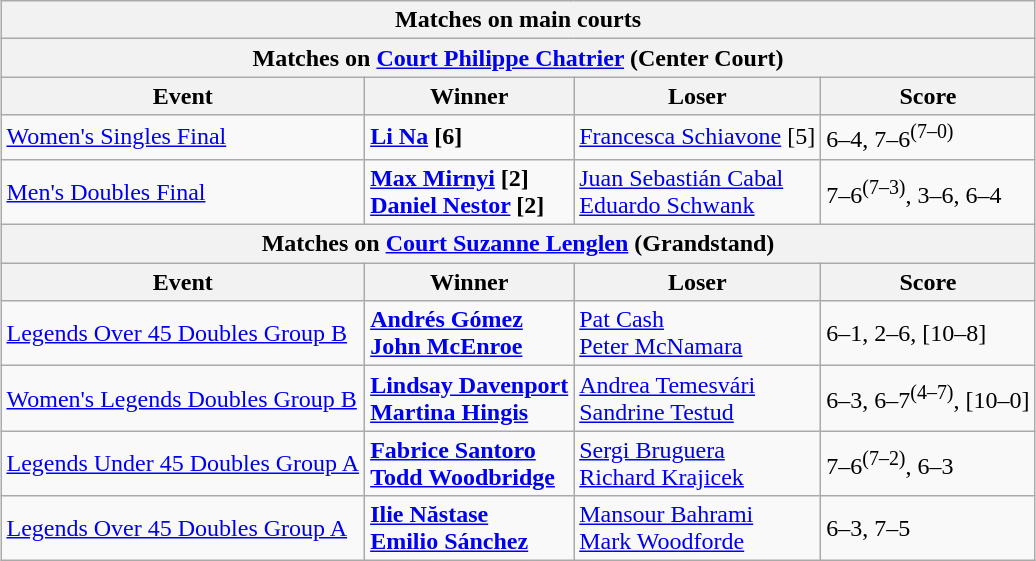<table class="wikitable collapsible uncollapsed" style="margin:auto;">
<tr>
<th colspan="4" style="white-space:nowrap;">Matches on main courts</th>
</tr>
<tr>
<th colspan="4"><strong>Matches on <a href='#'>Court Philippe Chatrier</a> (Center Court)</strong></th>
</tr>
<tr>
<th>Event</th>
<th>Winner</th>
<th>Loser</th>
<th>Score</th>
</tr>
<tr>
<td><a href='#'>Women's Singles Final</a></td>
<td> <strong><a href='#'>Li Na</a> [6]</strong></td>
<td> <a href='#'>Francesca Schiavone</a> [5]</td>
<td>6–4, 7–6<sup>(7–0)</sup></td>
</tr>
<tr>
<td><a href='#'>Men's Doubles Final</a></td>
<td> <strong><a href='#'>Max Mirnyi</a> [2]</strong> <br>  <strong><a href='#'>Daniel Nestor</a> [2]</strong></td>
<td> <a href='#'>Juan Sebastián Cabal</a> <br>  <a href='#'>Eduardo Schwank</a></td>
<td>7–6<sup>(7–3)</sup>, 3–6, 6–4</td>
</tr>
<tr>
<th colspan="4"><strong>Matches on <a href='#'>Court Suzanne Lenglen</a> (Grandstand)</strong></th>
</tr>
<tr>
<th>Event</th>
<th>Winner</th>
<th>Loser</th>
<th>Score</th>
</tr>
<tr>
<td><a href='#'>Legends Over 45 Doubles Group B</a></td>
<td> <strong><a href='#'>Andrés Gómez</a></strong> <br> <strong><a href='#'>John McEnroe</a></strong></td>
<td> <a href='#'>Pat Cash</a><br> <a href='#'>Peter McNamara</a></td>
<td>6–1, 2–6, [10–8]</td>
</tr>
<tr>
<td><a href='#'>Women's Legends Doubles Group B</a></td>
<td> <strong><a href='#'>Lindsay Davenport</a></strong> <br> <strong><a href='#'>Martina Hingis</a></strong></td>
<td> <a href='#'>Andrea Temesvári</a> <br> <a href='#'>Sandrine Testud</a></td>
<td>6–3, 6–7<sup>(4–7)</sup>, [10–0]</td>
</tr>
<tr>
<td><a href='#'>Legends Under 45 Doubles Group A</a></td>
<td> <strong><a href='#'>Fabrice Santoro</a></strong> <br> <strong><a href='#'>Todd Woodbridge</a></strong></td>
<td> <a href='#'>Sergi Bruguera</a> <br> <a href='#'>Richard Krajicek</a></td>
<td>7–6<sup>(7–2)</sup>, 6–3</td>
</tr>
<tr>
<td><a href='#'>Legends Over 45 Doubles Group A</a></td>
<td> <strong><a href='#'>Ilie Năstase</a></strong> <br>  <strong><a href='#'>Emilio Sánchez</a></strong></td>
<td> <a href='#'>Mansour Bahrami</a> <br>  <a href='#'>Mark Woodforde</a></td>
<td>6–3, 7–5</td>
</tr>
</table>
